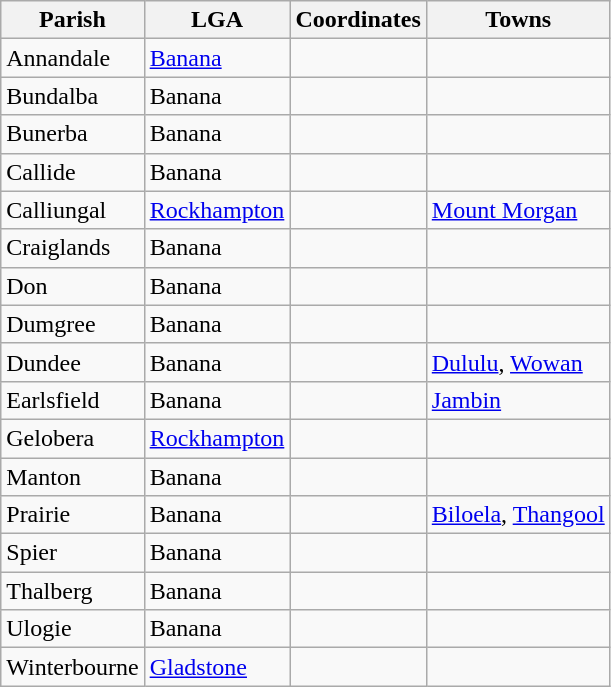<table class="wikitable sortable">
<tr>
<th>Parish</th>
<th>LGA</th>
<th>Coordinates</th>
<th>Towns</th>
</tr>
<tr>
<td>Annandale</td>
<td><a href='#'>Banana</a></td>
<td></td>
<td></td>
</tr>
<tr>
<td>Bundalba</td>
<td>Banana</td>
<td></td>
<td></td>
</tr>
<tr>
<td>Bunerba</td>
<td>Banana</td>
<td></td>
<td></td>
</tr>
<tr>
<td>Callide</td>
<td>Banana</td>
<td></td>
<td></td>
</tr>
<tr>
<td>Calliungal</td>
<td><a href='#'>Rockhampton</a></td>
<td></td>
<td><a href='#'>Mount Morgan</a></td>
</tr>
<tr>
<td>Craiglands</td>
<td>Banana</td>
<td></td>
<td></td>
</tr>
<tr>
<td>Don</td>
<td>Banana</td>
<td></td>
<td></td>
</tr>
<tr>
<td>Dumgree</td>
<td>Banana</td>
<td></td>
<td></td>
</tr>
<tr>
<td>Dundee</td>
<td>Banana</td>
<td></td>
<td><a href='#'>Dululu</a>, <a href='#'>Wowan</a></td>
</tr>
<tr>
<td>Earlsfield</td>
<td>Banana</td>
<td></td>
<td><a href='#'>Jambin</a></td>
</tr>
<tr>
<td>Gelobera</td>
<td><a href='#'>Rockhampton</a></td>
<td></td>
<td></td>
</tr>
<tr>
<td>Manton</td>
<td>Banana</td>
<td></td>
<td></td>
</tr>
<tr>
<td>Prairie</td>
<td>Banana</td>
<td></td>
<td><a href='#'>Biloela</a>, <a href='#'>Thangool</a></td>
</tr>
<tr>
<td>Spier</td>
<td>Banana</td>
<td></td>
<td></td>
</tr>
<tr>
<td>Thalberg</td>
<td>Banana</td>
<td></td>
<td></td>
</tr>
<tr>
<td>Ulogie</td>
<td>Banana</td>
<td></td>
<td></td>
</tr>
<tr>
<td>Winterbourne</td>
<td><a href='#'>Gladstone</a></td>
<td></td>
<td></td>
</tr>
</table>
